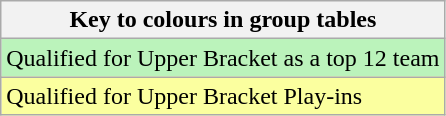<table class="wikitable">
<tr>
<th>Key to colours in group tables</th>
</tr>
<tr bgcolor="#BBF3BB">
<td>Qualified for Upper Bracket as a top 12 team</td>
</tr>
<tr bgcolor="#FBFF9F">
<td>Qualified for Upper Bracket Play-ins</td>
</tr>
</table>
